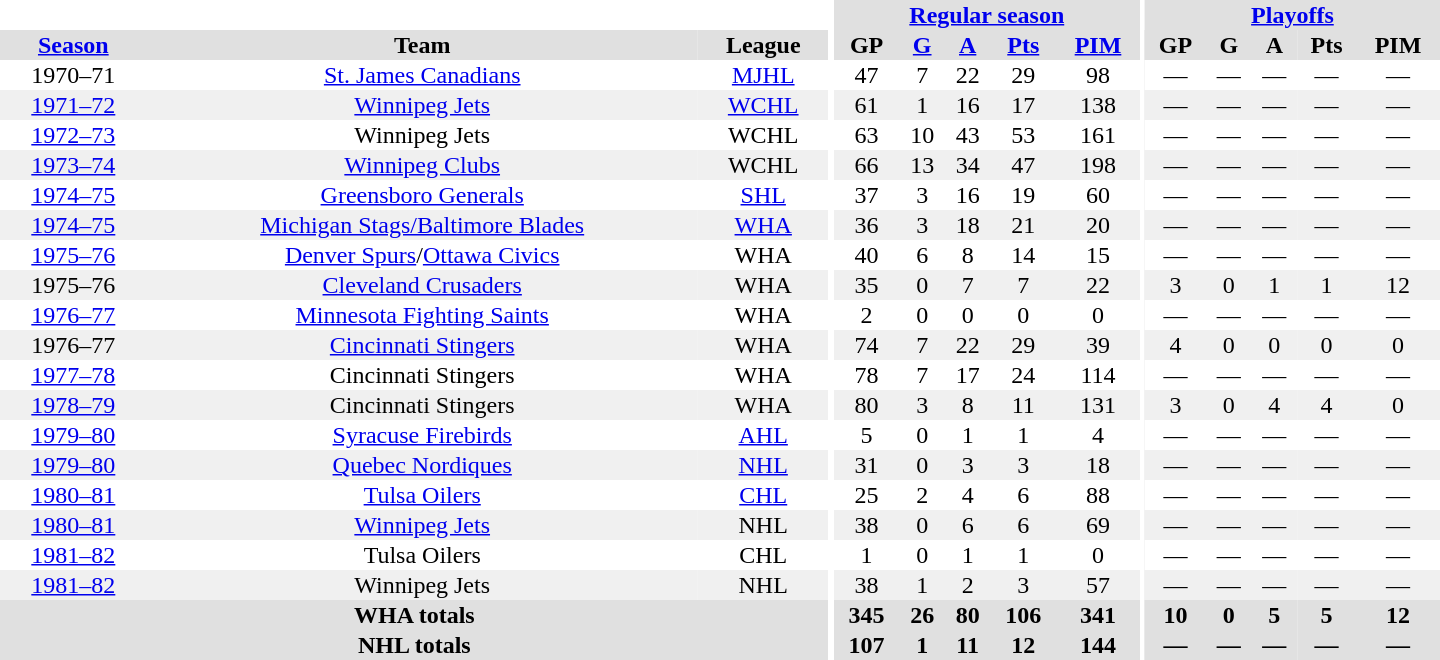<table border="0" cellpadding="1" cellspacing="0" style="text-align:center; width:60em">
<tr bgcolor="#e0e0e0">
<th colspan="3" bgcolor="#ffffff"></th>
<th rowspan="100" bgcolor="#ffffff"></th>
<th colspan="5"><a href='#'>Regular season</a></th>
<th rowspan="100" bgcolor="#ffffff"></th>
<th colspan="5"><a href='#'>Playoffs</a></th>
</tr>
<tr bgcolor="#e0e0e0">
<th><a href='#'>Season</a></th>
<th>Team</th>
<th>League</th>
<th>GP</th>
<th><a href='#'>G</a></th>
<th><a href='#'>A</a></th>
<th><a href='#'>Pts</a></th>
<th><a href='#'>PIM</a></th>
<th>GP</th>
<th>G</th>
<th>A</th>
<th>Pts</th>
<th>PIM</th>
</tr>
<tr>
<td>1970–71</td>
<td><a href='#'>St. James Canadians</a></td>
<td><a href='#'>MJHL</a></td>
<td>47</td>
<td>7</td>
<td>22</td>
<td>29</td>
<td>98</td>
<td>—</td>
<td>—</td>
<td>—</td>
<td>—</td>
<td>—</td>
</tr>
<tr bgcolor="#f0f0f0">
<td><a href='#'>1971–72</a></td>
<td><a href='#'>Winnipeg Jets</a></td>
<td><a href='#'>WCHL</a></td>
<td>61</td>
<td>1</td>
<td>16</td>
<td>17</td>
<td>138</td>
<td>—</td>
<td>—</td>
<td>—</td>
<td>—</td>
<td>—</td>
</tr>
<tr>
<td><a href='#'>1972–73</a></td>
<td>Winnipeg Jets</td>
<td>WCHL</td>
<td>63</td>
<td>10</td>
<td>43</td>
<td>53</td>
<td>161</td>
<td>—</td>
<td>—</td>
<td>—</td>
<td>—</td>
<td>—</td>
</tr>
<tr bgcolor="#f0f0f0">
<td><a href='#'>1973–74</a></td>
<td><a href='#'>Winnipeg Clubs</a></td>
<td>WCHL</td>
<td>66</td>
<td>13</td>
<td>34</td>
<td>47</td>
<td>198</td>
<td>—</td>
<td>—</td>
<td>—</td>
<td>—</td>
<td>—</td>
</tr>
<tr>
<td><a href='#'>1974–75</a></td>
<td><a href='#'>Greensboro Generals</a></td>
<td><a href='#'>SHL</a></td>
<td>37</td>
<td>3</td>
<td>16</td>
<td>19</td>
<td>60</td>
<td>—</td>
<td>—</td>
<td>—</td>
<td>—</td>
<td>—</td>
</tr>
<tr bgcolor="#f0f0f0">
<td><a href='#'>1974–75</a></td>
<td><a href='#'>Michigan Stags/Baltimore Blades</a></td>
<td><a href='#'>WHA</a></td>
<td>36</td>
<td>3</td>
<td>18</td>
<td>21</td>
<td>20</td>
<td>—</td>
<td>—</td>
<td>—</td>
<td>—</td>
<td>—</td>
</tr>
<tr>
<td><a href='#'>1975–76</a></td>
<td><a href='#'>Denver Spurs</a>/<a href='#'>Ottawa Civics</a></td>
<td>WHA</td>
<td>40</td>
<td>6</td>
<td>8</td>
<td>14</td>
<td>15</td>
<td>—</td>
<td>—</td>
<td>—</td>
<td>—</td>
<td>—</td>
</tr>
<tr bgcolor="#f0f0f0">
<td>1975–76</td>
<td><a href='#'>Cleveland Crusaders</a></td>
<td>WHA</td>
<td>35</td>
<td>0</td>
<td>7</td>
<td>7</td>
<td>22</td>
<td>3</td>
<td>0</td>
<td>1</td>
<td>1</td>
<td>12</td>
</tr>
<tr>
<td><a href='#'>1976–77</a></td>
<td><a href='#'>Minnesota Fighting Saints</a></td>
<td>WHA</td>
<td>2</td>
<td>0</td>
<td>0</td>
<td>0</td>
<td>0</td>
<td>—</td>
<td>—</td>
<td>—</td>
<td>—</td>
<td>—</td>
</tr>
<tr bgcolor="#f0f0f0">
<td>1976–77</td>
<td><a href='#'>Cincinnati Stingers</a></td>
<td>WHA</td>
<td>74</td>
<td>7</td>
<td>22</td>
<td>29</td>
<td>39</td>
<td>4</td>
<td>0</td>
<td>0</td>
<td>0</td>
<td>0</td>
</tr>
<tr>
<td><a href='#'>1977–78</a></td>
<td>Cincinnati Stingers</td>
<td>WHA</td>
<td>78</td>
<td>7</td>
<td>17</td>
<td>24</td>
<td>114</td>
<td>—</td>
<td>—</td>
<td>—</td>
<td>—</td>
<td>—</td>
</tr>
<tr bgcolor="#f0f0f0">
<td><a href='#'>1978–79</a></td>
<td>Cincinnati Stingers</td>
<td>WHA</td>
<td>80</td>
<td>3</td>
<td>8</td>
<td>11</td>
<td>131</td>
<td>3</td>
<td>0</td>
<td>4</td>
<td>4</td>
<td>0</td>
</tr>
<tr>
<td><a href='#'>1979–80</a></td>
<td><a href='#'>Syracuse Firebirds</a></td>
<td><a href='#'>AHL</a></td>
<td>5</td>
<td>0</td>
<td>1</td>
<td>1</td>
<td>4</td>
<td>—</td>
<td>—</td>
<td>—</td>
<td>—</td>
<td>—</td>
</tr>
<tr bgcolor="#f0f0f0">
<td><a href='#'>1979–80</a></td>
<td><a href='#'>Quebec Nordiques</a></td>
<td><a href='#'>NHL</a></td>
<td>31</td>
<td>0</td>
<td>3</td>
<td>3</td>
<td>18</td>
<td>—</td>
<td>—</td>
<td>—</td>
<td>—</td>
<td>—</td>
</tr>
<tr>
<td><a href='#'>1980–81</a></td>
<td><a href='#'>Tulsa Oilers</a></td>
<td><a href='#'>CHL</a></td>
<td>25</td>
<td>2</td>
<td>4</td>
<td>6</td>
<td>88</td>
<td>—</td>
<td>—</td>
<td>—</td>
<td>—</td>
<td>—</td>
</tr>
<tr bgcolor="#f0f0f0">
<td><a href='#'>1980–81</a></td>
<td><a href='#'>Winnipeg Jets</a></td>
<td>NHL</td>
<td>38</td>
<td>0</td>
<td>6</td>
<td>6</td>
<td>69</td>
<td>—</td>
<td>—</td>
<td>—</td>
<td>—</td>
<td>—</td>
</tr>
<tr>
<td><a href='#'>1981–82</a></td>
<td>Tulsa Oilers</td>
<td>CHL</td>
<td>1</td>
<td>0</td>
<td>1</td>
<td>1</td>
<td>0</td>
<td>—</td>
<td>—</td>
<td>—</td>
<td>—</td>
<td>—</td>
</tr>
<tr bgcolor="#f0f0f0">
<td><a href='#'>1981–82</a></td>
<td>Winnipeg Jets</td>
<td>NHL</td>
<td>38</td>
<td>1</td>
<td>2</td>
<td>3</td>
<td>57</td>
<td>—</td>
<td>—</td>
<td>—</td>
<td>—</td>
<td>—</td>
</tr>
<tr bgcolor="#e0e0e0">
<th colspan="3">WHA totals</th>
<th>345</th>
<th>26</th>
<th>80</th>
<th>106</th>
<th>341</th>
<th>10</th>
<th>0</th>
<th>5</th>
<th>5</th>
<th>12</th>
</tr>
<tr bgcolor="#e0e0e0">
<th colspan="3">NHL totals</th>
<th>107</th>
<th>1</th>
<th>11</th>
<th>12</th>
<th>144</th>
<th>—</th>
<th>—</th>
<th>—</th>
<th>—</th>
<th>—</th>
</tr>
</table>
